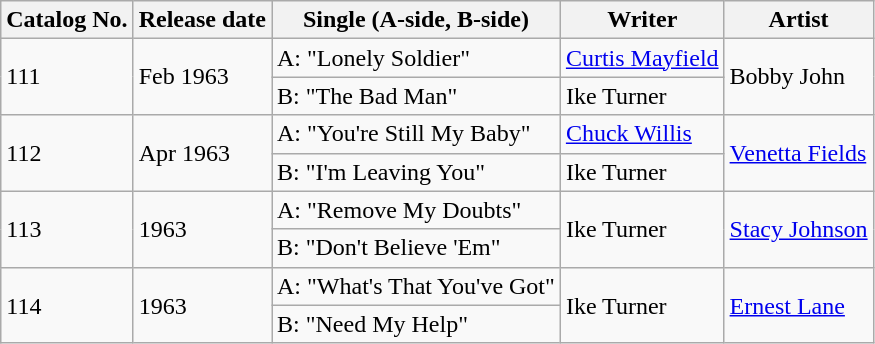<table class="wikitable">
<tr>
<th>Catalog No.</th>
<th>Release date</th>
<th><strong>Single (A-side, B-side)</strong></th>
<th>Writer</th>
<th>Artist</th>
</tr>
<tr>
<td rowspan="2">111</td>
<td rowspan="2">Feb 1963</td>
<td>A: "Lonely Soldier"</td>
<td><a href='#'>Curtis Mayfield</a></td>
<td rowspan="2">Bobby John</td>
</tr>
<tr>
<td>B: "The Bad Man"</td>
<td>Ike Turner</td>
</tr>
<tr>
<td rowspan="2">112</td>
<td rowspan="2">Apr 1963</td>
<td>A: "You're Still My Baby"</td>
<td><a href='#'>Chuck Willis</a></td>
<td rowspan="2"><a href='#'>Venetta Fields</a></td>
</tr>
<tr>
<td>B: "I'm Leaving You"</td>
<td>Ike Turner</td>
</tr>
<tr>
<td rowspan="2">113</td>
<td rowspan="2">1963</td>
<td>A: "Remove My Doubts"</td>
<td rowspan="2">Ike Turner</td>
<td rowspan="2"><a href='#'>Stacy Johnson</a></td>
</tr>
<tr>
<td>B: "Don't Believe 'Em"</td>
</tr>
<tr>
<td rowspan="2">114</td>
<td rowspan="2">1963</td>
<td>A: "What's That You've Got"</td>
<td rowspan="2">Ike Turner</td>
<td rowspan="2"><a href='#'>Ernest Lane</a></td>
</tr>
<tr>
<td>B: "Need My Help"</td>
</tr>
</table>
